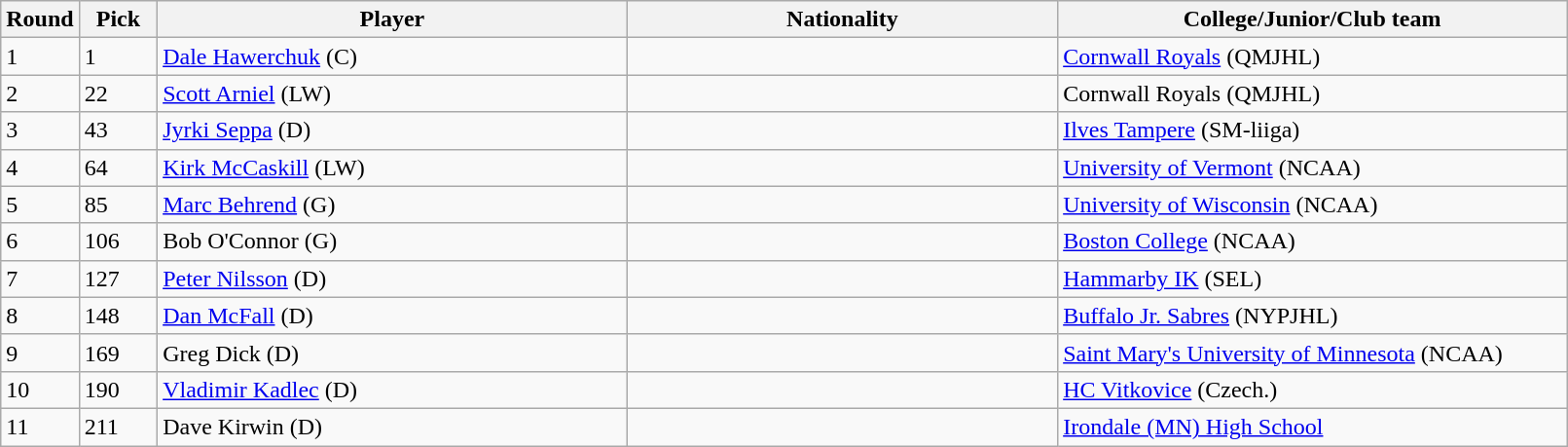<table class="wikitable">
<tr>
<th bgcolor="#DDDDFF" width="5%">Round</th>
<th bgcolor="#DDDDFF" width="5%">Pick</th>
<th bgcolor="#DDDDFF" width="30%">Player</th>
<th bgcolor="#DDDDFF" width="27.5%">Nationality</th>
<th bgcolor="#DDDDFF" width="32.5%">College/Junior/Club team</th>
</tr>
<tr>
<td>1</td>
<td>1</td>
<td><a href='#'>Dale Hawerchuk</a> (C)</td>
<td></td>
<td><a href='#'>Cornwall Royals</a> (QMJHL)</td>
</tr>
<tr>
<td>2</td>
<td>22</td>
<td><a href='#'>Scott Arniel</a> (LW)</td>
<td></td>
<td>Cornwall Royals (QMJHL)</td>
</tr>
<tr>
<td>3</td>
<td>43</td>
<td><a href='#'>Jyrki Seppa</a> (D)</td>
<td></td>
<td><a href='#'>Ilves Tampere</a> (SM-liiga)</td>
</tr>
<tr>
<td>4</td>
<td>64</td>
<td><a href='#'>Kirk McCaskill</a> (LW)</td>
<td></td>
<td><a href='#'>University of Vermont</a> (NCAA)</td>
</tr>
<tr>
<td>5</td>
<td>85</td>
<td><a href='#'>Marc Behrend</a> (G)</td>
<td></td>
<td><a href='#'>University of Wisconsin</a> (NCAA)</td>
</tr>
<tr>
<td>6</td>
<td>106</td>
<td>Bob O'Connor (G)</td>
<td></td>
<td><a href='#'>Boston College</a> (NCAA)</td>
</tr>
<tr>
<td>7</td>
<td>127</td>
<td><a href='#'>Peter Nilsson</a> (D)</td>
<td></td>
<td><a href='#'>Hammarby IK</a> (SEL)</td>
</tr>
<tr>
<td>8</td>
<td>148</td>
<td><a href='#'>Dan McFall</a> (D)</td>
<td></td>
<td><a href='#'>Buffalo Jr. Sabres</a> (NYPJHL)</td>
</tr>
<tr>
<td>9</td>
<td>169</td>
<td>Greg Dick (D)</td>
<td></td>
<td><a href='#'>Saint Mary's University of Minnesota</a> (NCAA)</td>
</tr>
<tr>
<td>10</td>
<td>190</td>
<td><a href='#'>Vladimir Kadlec</a> (D)</td>
<td></td>
<td><a href='#'>HC Vitkovice</a> (Czech.)</td>
</tr>
<tr>
<td>11</td>
<td>211</td>
<td>Dave Kirwin (D)</td>
<td></td>
<td><a href='#'>Irondale (MN) High School</a></td>
</tr>
</table>
